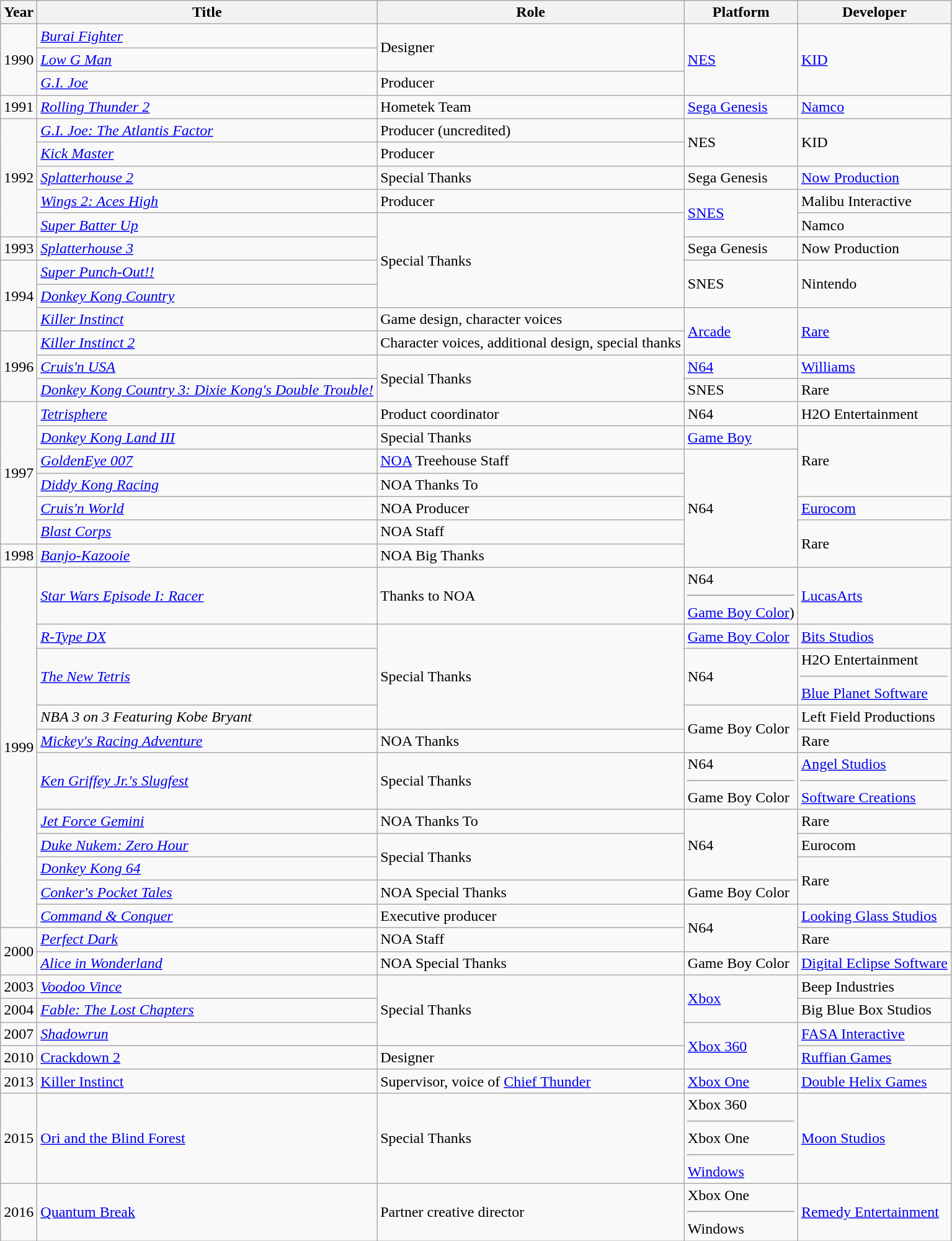<table class="wikitable sortable">
<tr>
<th>Year</th>
<th>Title</th>
<th>Role</th>
<th>Platform</th>
<th>Developer</th>
</tr>
<tr>
<td rowspan=3>1990</td>
<td><em><a href='#'>Burai Fighter</a></em></td>
<td rowspan=2>Designer</td>
<td rowspan=3><a href='#'>NES</a></td>
<td rowspan=3><a href='#'>KID</a></td>
</tr>
<tr>
<td><em><a href='#'>Low G Man</a></em></td>
</tr>
<tr>
<td><em><a href='#'>G.I. Joe</a></em></td>
<td>Producer</td>
</tr>
<tr>
<td>1991</td>
<td><em><a href='#'>Rolling Thunder 2</a></em></td>
<td>Hometek Team</td>
<td><a href='#'>Sega Genesis</a></td>
<td><a href='#'>Namco</a></td>
</tr>
<tr>
<td rowspan=5>1992</td>
<td><em><a href='#'>G.I. Joe: The Atlantis Factor</a></em></td>
<td>Producer (uncredited)</td>
<td rowspan=2>NES</td>
<td rowspan=2>KID</td>
</tr>
<tr>
<td><em><a href='#'>Kick Master</a></em></td>
<td>Producer</td>
</tr>
<tr>
<td><em><a href='#'>Splatterhouse 2</a></em></td>
<td>Special Thanks</td>
<td>Sega Genesis</td>
<td><a href='#'>Now Production</a></td>
</tr>
<tr>
<td><em><a href='#'>Wings 2: Aces High</a></em></td>
<td>Producer</td>
<td rowspan=2><a href='#'>SNES</a></td>
<td>Malibu Interactive</td>
</tr>
<tr>
<td><em><a href='#'>Super Batter Up</a></em></td>
<td rowspan=4>Special Thanks</td>
<td>Namco</td>
</tr>
<tr>
<td>1993</td>
<td><em><a href='#'>Splatterhouse 3</a></em></td>
<td>Sega Genesis</td>
<td>Now Production</td>
</tr>
<tr>
<td rowspan=3>1994</td>
<td><em><a href='#'>Super Punch-Out!!</a></em></td>
<td rowspan=2>SNES</td>
<td rowspan=2>Nintendo</td>
</tr>
<tr>
<td><em><a href='#'>Donkey Kong Country</a></em></td>
</tr>
<tr>
<td><em><a href='#'>Killer Instinct</a></em></td>
<td>Game design, character voices</td>
<td rowspan=2><a href='#'>Arcade</a></td>
<td rowspan=2><a href='#'>Rare</a></td>
</tr>
<tr>
<td rowspan=3>1996</td>
<td><em><a href='#'>Killer Instinct 2</a></em></td>
<td>Character voices, additional design, special thanks</td>
</tr>
<tr>
<td><em><a href='#'>Cruis'n USA</a></em></td>
<td rowspan=2>Special Thanks</td>
<td><a href='#'>N64</a></td>
<td><a href='#'>Williams</a></td>
</tr>
<tr>
<td><em><a href='#'>Donkey Kong Country 3: Dixie Kong's Double Trouble!</a></em></td>
<td>SNES</td>
<td>Rare</td>
</tr>
<tr>
<td rowspan=6>1997</td>
<td><em><a href='#'>Tetrisphere</a></em></td>
<td>Product coordinator</td>
<td>N64</td>
<td>H2O Entertainment</td>
</tr>
<tr>
<td><em><a href='#'>Donkey Kong Land III</a></em></td>
<td>Special Thanks</td>
<td><a href='#'>Game Boy</a></td>
<td rowspan=3>Rare</td>
</tr>
<tr>
<td><em><a href='#'>GoldenEye 007</a></em></td>
<td><a href='#'>NOA</a> Treehouse Staff</td>
<td rowspan=5>N64</td>
</tr>
<tr>
<td><em><a href='#'>Diddy Kong Racing</a></em></td>
<td>NOA Thanks To</td>
</tr>
<tr>
<td><em><a href='#'>Cruis'n World</a></em></td>
<td>NOA Producer</td>
<td><a href='#'>Eurocom</a></td>
</tr>
<tr>
<td><em><a href='#'>Blast Corps</a></em></td>
<td>NOA Staff</td>
<td rowspan=2>Rare</td>
</tr>
<tr>
<td>1998</td>
<td><em><a href='#'>Banjo-Kazooie</a></em></td>
<td>NOA Big Thanks</td>
</tr>
<tr>
<td rowspan=11>1999</td>
<td><em><a href='#'>Star Wars Episode I: Racer</a></em></td>
<td>Thanks to NOA</td>
<td>N64<hr><a href='#'>Game Boy Color</a>)</td>
<td><a href='#'>LucasArts</a></td>
</tr>
<tr>
<td><em><a href='#'>R-Type DX</a></em></td>
<td rowspan=3>Special Thanks</td>
<td><a href='#'>Game Boy Color</a></td>
<td><a href='#'>Bits Studios</a></td>
</tr>
<tr>
<td><em><a href='#'>The New Tetris</a></em></td>
<td>N64</td>
<td>H2O Entertainment<hr><a href='#'>Blue Planet Software</a></td>
</tr>
<tr>
<td><em>NBA 3 on 3 Featuring Kobe Bryant</em></td>
<td rowspan=2>Game Boy Color</td>
<td>Left Field Productions</td>
</tr>
<tr>
<td><em><a href='#'>Mickey's Racing Adventure</a></em></td>
<td>NOA Thanks</td>
<td>Rare</td>
</tr>
<tr>
<td><em><a href='#'>Ken Griffey Jr.'s Slugfest</a></em></td>
<td>Special Thanks</td>
<td>N64<hr>Game Boy Color</td>
<td><a href='#'>Angel Studios</a><hr><a href='#'>Software Creations</a></td>
</tr>
<tr>
<td><em><a href='#'>Jet Force Gemini</a></em></td>
<td>NOA Thanks To</td>
<td rowspan=3>N64</td>
<td>Rare</td>
</tr>
<tr>
<td><em><a href='#'>Duke Nukem: Zero Hour</a></em></td>
<td rowspan=2>Special Thanks</td>
<td>Eurocom</td>
</tr>
<tr>
<td><em><a href='#'>Donkey Kong 64</a></em></td>
<td rowspan=2>Rare</td>
</tr>
<tr>
<td><em><a href='#'>Conker's Pocket Tales</a></em></td>
<td>NOA Special Thanks</td>
<td>Game Boy Color</td>
</tr>
<tr>
<td><em><a href='#'>Command & Conquer</a></em></td>
<td>Executive producer</td>
<td rowspan=2>N64</td>
<td><a href='#'>Looking Glass Studios</a></td>
</tr>
<tr>
<td rowspan=2>2000</td>
<td><em><a href='#'>Perfect Dark</a></em></td>
<td>NOA Staff</td>
<td>Rare</td>
</tr>
<tr>
<td><em><a href='#'>Alice in Wonderland</a></em></td>
<td>NOA Special Thanks</td>
<td>Game Boy Color</td>
<td><a href='#'>Digital Eclipse Software</a></td>
</tr>
<tr>
<td>2003</td>
<td><em><a href='#'>Voodoo Vince</a></em></td>
<td rowspan=3>Special Thanks</td>
<td rowspan=2><a href='#'>Xbox</a></td>
<td>Beep Industries</td>
</tr>
<tr>
<td>2004</td>
<td><em><a href='#'>Fable: The Lost Chapters</a></em></td>
<td>Big Blue Box Studios</td>
</tr>
<tr>
<td>2007</td>
<td><em><a href='#'>Shadowrun</a></td>
<td rowspan=2><a href='#'>Xbox 360</a></td>
<td><a href='#'>FASA Interactive</a></td>
</tr>
<tr>
<td>2010</td>
<td></em><a href='#'>Crackdown 2</a><em></td>
<td>Designer</td>
<td><a href='#'>Ruffian Games</a></td>
</tr>
<tr>
<td>2013</td>
<td></em><a href='#'>Killer Instinct</a><em></td>
<td>Supervisor, voice of <a href='#'>Chief Thunder</a></td>
<td><a href='#'>Xbox One</a></td>
<td><a href='#'>Double Helix Games</a></td>
</tr>
<tr>
<td>2015</td>
<td></em><a href='#'>Ori and the Blind Forest</a><em></td>
<td>Special Thanks</td>
<td>Xbox 360<hr>Xbox One<hr><a href='#'>Windows</a></td>
<td><a href='#'>Moon Studios</a></td>
</tr>
<tr>
<td>2016</td>
<td></em><a href='#'>Quantum Break</a><em></td>
<td>Partner creative director</td>
<td>Xbox One<hr>Windows</td>
<td><a href='#'>Remedy Entertainment</a></td>
</tr>
</table>
